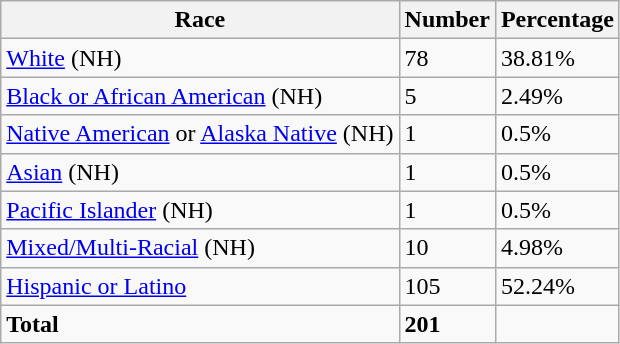<table class="wikitable">
<tr>
<th>Race</th>
<th>Number</th>
<th>Percentage</th>
</tr>
<tr>
<td><a href='#'>White</a> (NH)</td>
<td>78</td>
<td>38.81%</td>
</tr>
<tr>
<td><a href='#'>Black or African American</a> (NH)</td>
<td>5</td>
<td>2.49%</td>
</tr>
<tr>
<td><a href='#'>Native American</a> or <a href='#'>Alaska Native</a> (NH)</td>
<td>1</td>
<td>0.5%</td>
</tr>
<tr>
<td><a href='#'>Asian</a> (NH)</td>
<td>1</td>
<td>0.5%</td>
</tr>
<tr>
<td><a href='#'>Pacific Islander</a> (NH)</td>
<td>1</td>
<td>0.5%</td>
</tr>
<tr>
<td><a href='#'>Mixed/Multi-Racial</a> (NH)</td>
<td>10</td>
<td>4.98%</td>
</tr>
<tr>
<td><a href='#'>Hispanic or Latino</a></td>
<td>105</td>
<td>52.24%</td>
</tr>
<tr>
<td><strong>Total</strong></td>
<td><strong>201</strong></td>
<td></td>
</tr>
</table>
